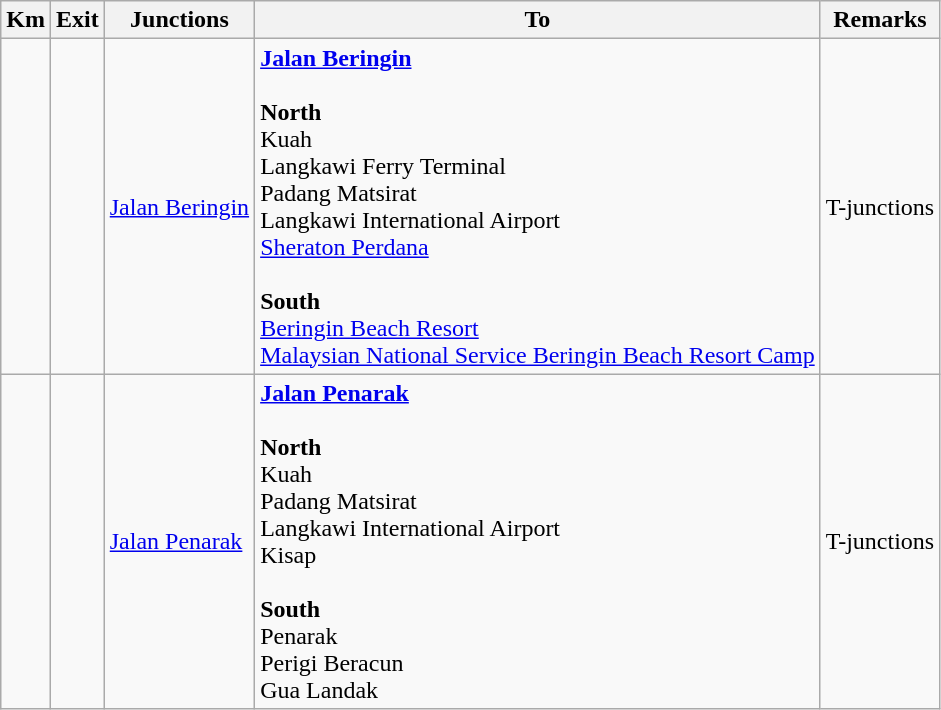<table class="wikitable">
<tr>
<th>Km</th>
<th>Exit</th>
<th>Junctions</th>
<th>To</th>
<th>Remarks</th>
</tr>
<tr>
<td></td>
<td></td>
<td><a href='#'>Jalan Beringin</a></td>
<td> <strong><a href='#'>Jalan Beringin</a></strong><br><br><strong>North</strong><br>Kuah<br>Langkawi Ferry Terminal <br>Padang Matsirat<br>Langkawi International Airport <br><a href='#'>Sheraton Perdana</a><br><br><strong>South</strong><br><a href='#'>Beringin Beach Resort</a><br><a href='#'>Malaysian National Service Beringin Beach Resort Camp</a></td>
<td>T-junctions</td>
</tr>
<tr>
<td></td>
<td></td>
<td><a href='#'>Jalan Penarak</a></td>
<td> <strong><a href='#'>Jalan Penarak</a></strong><br><br><strong>North</strong><br>Kuah<br>Padang Matsirat<br>Langkawi International Airport <br>Kisap<br><br><strong>South</strong><br>Penarak<br>Perigi Beracun<br>Gua Landak</td>
<td>T-junctions</td>
</tr>
</table>
